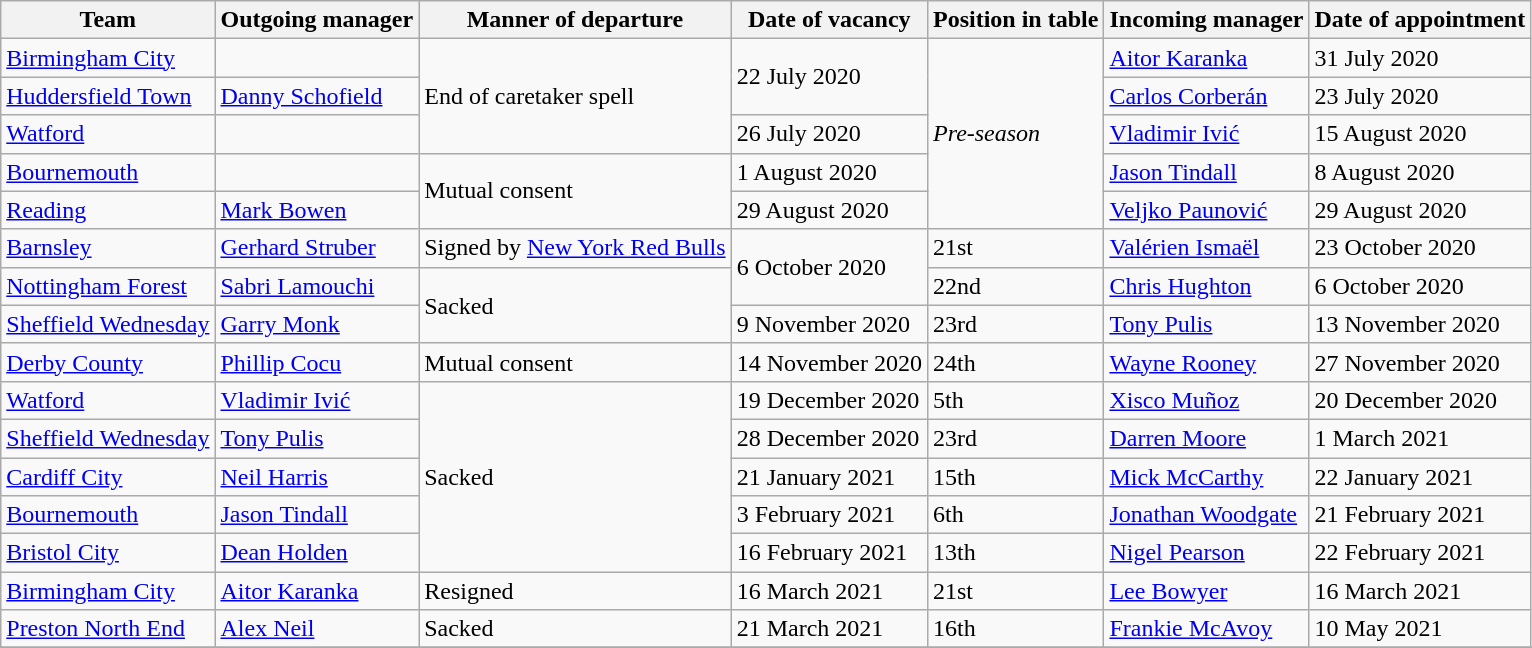<table class="wikitable">
<tr>
<th scope="col">Team</th>
<th scope="col">Outgoing manager</th>
<th scope="col">Manner of departure</th>
<th scope="col">Date of vacancy</th>
<th scope="col">Position in table</th>
<th scope="col">Incoming manager</th>
<th scope="col">Date of appointment</th>
</tr>
<tr>
<td><a href='#'>Birmingham City</a></td>
<td></td>
<td rowspan="3">End of caretaker spell</td>
<td rowspan="2">22 July 2020</td>
<td rowspan="5"><em>Pre-season</em></td>
<td> <a href='#'>Aitor Karanka</a></td>
<td>31 July 2020</td>
</tr>
<tr>
<td><a href='#'>Huddersfield Town</a></td>
<td> <a href='#'>Danny Schofield</a></td>
<td> <a href='#'>Carlos Corberán</a></td>
<td>23 July 2020</td>
</tr>
<tr>
<td><a href='#'>Watford</a></td>
<td> </td>
<td>26 July 2020</td>
<td> <a href='#'>Vladimir Ivić</a></td>
<td>15 August 2020</td>
</tr>
<tr>
<td><a href='#'>Bournemouth</a></td>
<td> </td>
<td rowspan="2">Mutual consent</td>
<td>1 August 2020</td>
<td> <a href='#'>Jason Tindall</a></td>
<td>8 August 2020</td>
</tr>
<tr>
<td><a href='#'>Reading</a></td>
<td> <a href='#'>Mark Bowen</a></td>
<td>29 August 2020</td>
<td> <a href='#'>Veljko Paunović</a></td>
<td>29 August 2020</td>
</tr>
<tr>
<td><a href='#'>Barnsley</a></td>
<td> <a href='#'>Gerhard Struber</a></td>
<td>Signed by <a href='#'>New York Red Bulls</a></td>
<td rowspan="2">6 October 2020</td>
<td>21st</td>
<td> <a href='#'>Valérien Ismaël</a></td>
<td>23 October 2020</td>
</tr>
<tr>
<td><a href='#'>Nottingham Forest</a></td>
<td> <a href='#'>Sabri Lamouchi</a></td>
<td rowspan=2>Sacked</td>
<td>22nd</td>
<td> <a href='#'>Chris Hughton</a></td>
<td>6 October 2020</td>
</tr>
<tr>
<td><a href='#'>Sheffield Wednesday</a></td>
<td> <a href='#'>Garry Monk</a></td>
<td>9 November 2020</td>
<td>23rd</td>
<td> <a href='#'>Tony Pulis</a></td>
<td>13 November 2020</td>
</tr>
<tr>
<td><a href='#'>Derby County</a></td>
<td> <a href='#'>Phillip Cocu</a></td>
<td>Mutual consent</td>
<td>14 November 2020</td>
<td>24th</td>
<td> <a href='#'>Wayne Rooney</a></td>
<td>27 November 2020</td>
</tr>
<tr>
<td><a href='#'>Watford</a></td>
<td> <a href='#'>Vladimir Ivić</a></td>
<td rowspan=5>Sacked</td>
<td>19 December 2020</td>
<td>5th</td>
<td> <a href='#'>Xisco Muñoz</a></td>
<td>20 December 2020</td>
</tr>
<tr>
<td><a href='#'>Sheffield Wednesday</a></td>
<td> <a href='#'>Tony Pulis</a></td>
<td>28 December 2020</td>
<td>23rd</td>
<td> <a href='#'>Darren Moore</a></td>
<td>1 March 2021</td>
</tr>
<tr>
<td><a href='#'>Cardiff City</a></td>
<td> <a href='#'>Neil Harris</a></td>
<td>21 January 2021</td>
<td>15th</td>
<td> <a href='#'>Mick McCarthy</a></td>
<td>22 January 2021</td>
</tr>
<tr>
<td><a href='#'>Bournemouth</a></td>
<td> <a href='#'>Jason Tindall</a></td>
<td>3 February 2021</td>
<td>6th</td>
<td> <a href='#'>Jonathan Woodgate</a></td>
<td>21 February 2021</td>
</tr>
<tr>
<td><a href='#'>Bristol City</a></td>
<td> <a href='#'>Dean Holden</a></td>
<td>16 February 2021</td>
<td>13th</td>
<td> <a href='#'>Nigel Pearson</a></td>
<td>22 February 2021</td>
</tr>
<tr>
<td><a href='#'>Birmingham City</a></td>
<td> <a href='#'>Aitor Karanka</a></td>
<td>Resigned</td>
<td>16 March 2021</td>
<td>21st</td>
<td> <a href='#'>Lee Bowyer</a></td>
<td>16 March 2021</td>
</tr>
<tr>
<td><a href='#'>Preston North End</a></td>
<td> <a href='#'>Alex Neil</a></td>
<td>Sacked</td>
<td>21 March 2021</td>
<td>16th</td>
<td> <a href='#'>Frankie McAvoy</a></td>
<td>10 May 2021</td>
</tr>
<tr>
</tr>
</table>
